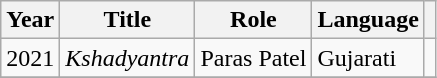<table class="wikitable sortable">
<tr>
<th>Year</th>
<th>Title</th>
<th>Role</th>
<th>Language</th>
<th></th>
</tr>
<tr>
<td>2021</td>
<td><em>Kshadyantra</em></td>
<td>Paras Patel</td>
<td>Gujarati</td>
<td></td>
</tr>
<tr>
</tr>
</table>
